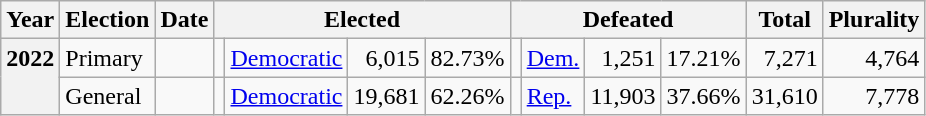<table class="wikitable">
<tr>
<th>Year</th>
<th>Election</th>
<th>Date</th>
<th colspan="4">Elected</th>
<th colspan="4">Defeated</th>
<th>Total</th>
<th>Plurality</th>
</tr>
<tr>
<th rowspan="2" valign="top">2022</th>
<td valign="top">Primary</td>
<td valign="top"></td>
<td valign="top"></td>
<td valign="top" ><a href='#'>Democratic</a></td>
<td align="right" valign="top">6,015</td>
<td align="right" valign="top">82.73%</td>
<td valign="top"></td>
<td valign="top" ><a href='#'>Dem.</a></td>
<td align="right" valign="top">1,251</td>
<td align="right" valign="top">17.21%</td>
<td align="right" valign="top">7,271</td>
<td align="right" valign="top">4,764</td>
</tr>
<tr>
<td valign="top">General</td>
<td valign="top"></td>
<td valign="top"></td>
<td valign="top" ><a href='#'>Democratic</a></td>
<td align="right" valign="top">19,681</td>
<td align="right" valign="top">62.26%</td>
<td valign="top"></td>
<td valign="top" ><a href='#'>Rep.</a></td>
<td align="right" valign="top">11,903</td>
<td align="right" valign="top">37.66%</td>
<td align="right" valign="top">31,610</td>
<td align="right" valign="top">7,778</td>
</tr>
</table>
